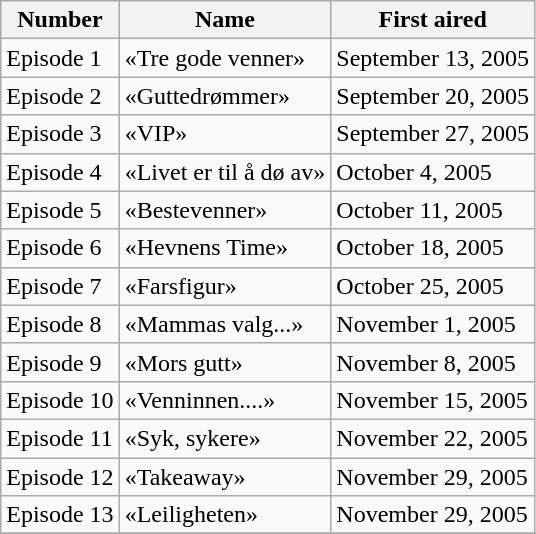<table class="wikitable">
<tr>
<th>Number</th>
<th>Name</th>
<th>First aired</th>
</tr>
<tr>
<td>Episode 1</td>
<td>«Tre gode venner»</td>
<td>September 13, 2005</td>
</tr>
<tr>
<td>Episode 2</td>
<td>«Guttedrømmer»</td>
<td>September 20, 2005</td>
</tr>
<tr>
<td>Episode 3</td>
<td>«VIP»</td>
<td>September 27, 2005</td>
</tr>
<tr>
<td>Episode 4</td>
<td>«Livet er til å dø av»</td>
<td>October 4, 2005</td>
</tr>
<tr>
<td>Episode 5</td>
<td>«Bestevenner»</td>
<td>October 11, 2005</td>
</tr>
<tr>
<td>Episode 6</td>
<td>«Hevnens Time»</td>
<td>October 18, 2005</td>
</tr>
<tr>
<td>Episode 7</td>
<td>«Farsfigur»</td>
<td>October 25, 2005</td>
</tr>
<tr>
<td>Episode 8</td>
<td>«Mammas valg...»</td>
<td>November 1, 2005</td>
</tr>
<tr>
<td>Episode 9</td>
<td>«Mors gutt»</td>
<td>November 8, 2005</td>
</tr>
<tr>
<td>Episode 10</td>
<td>«Venninnen....»</td>
<td>November 15, 2005</td>
</tr>
<tr>
<td>Episode 11</td>
<td>«Syk, sykere»</td>
<td>November 22, 2005</td>
</tr>
<tr>
<td>Episode 12</td>
<td>«Takeaway»</td>
<td>November 29, 2005</td>
</tr>
<tr>
<td>Episode 13</td>
<td>«Leiligheten»</td>
<td>November 29, 2005</td>
</tr>
<tr>
</tr>
</table>
